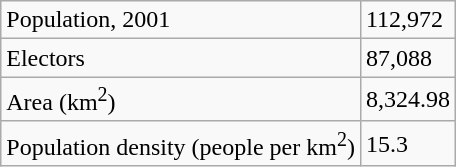<table class="wikitable">
<tr>
<td>Population, 2001</td>
<td>112,972</td>
</tr>
<tr>
<td>Electors</td>
<td>87,088</td>
</tr>
<tr>
<td>Area (km<sup>2</sup>)</td>
<td>8,324.98</td>
</tr>
<tr>
<td>Population density (people per km<sup>2</sup>)</td>
<td>15.3</td>
</tr>
</table>
